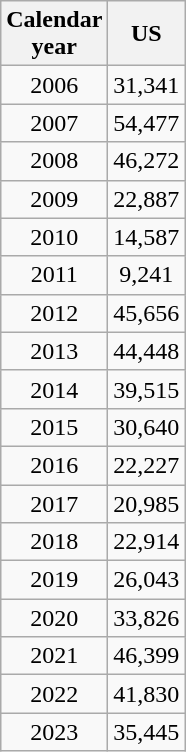<table class="wikitable" style="text-align:center; float:left;">
<tr>
<th>Calendar<br> year</th>
<th>US</th>
</tr>
<tr>
<td>2006</td>
<td>31,341</td>
</tr>
<tr>
<td>2007</td>
<td>54,477</td>
</tr>
<tr>
<td>2008</td>
<td>46,272</td>
</tr>
<tr>
<td>2009</td>
<td>22,887</td>
</tr>
<tr>
<td>2010</td>
<td>14,587</td>
</tr>
<tr>
<td>2011</td>
<td>9,241</td>
</tr>
<tr>
<td>2012</td>
<td>45,656</td>
</tr>
<tr>
<td>2013</td>
<td>44,448</td>
</tr>
<tr>
<td>2014</td>
<td>39,515</td>
</tr>
<tr>
<td>2015</td>
<td>30,640</td>
</tr>
<tr>
<td>2016</td>
<td>22,227</td>
</tr>
<tr>
<td>2017</td>
<td>20,985</td>
</tr>
<tr>
<td>2018</td>
<td>22,914</td>
</tr>
<tr>
<td>2019</td>
<td>26,043</td>
</tr>
<tr>
<td>2020</td>
<td>33,826</td>
</tr>
<tr>
<td>2021</td>
<td>46,399</td>
</tr>
<tr>
<td>2022</td>
<td>41,830</td>
</tr>
<tr>
<td>2023</td>
<td>35,445</td>
</tr>
</table>
